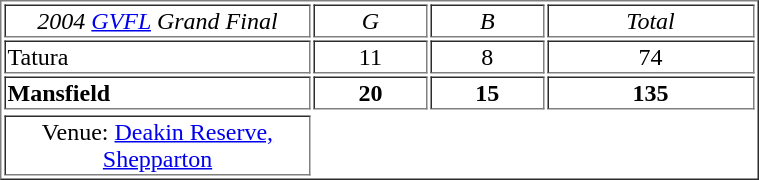<table border = "1"  style="text-align:center; width:40%">
<tr>
<td width=200><em>2004 <a href='#'>GVFL</a> Grand Final</em></td>
<td><em>G</em></td>
<td><em>B</em></td>
<td><em>Total</em></td>
</tr>
<tr>
<td style="text-align:left">Tatura</td>
<td>11</td>
<td>8</td>
<td>74</td>
</tr>
<tr>
<td style="text-align:left"><strong>Mansfield</strong></td>
<td><strong>20</strong></td>
<td><strong>15</strong></td>
<td><strong>135</strong></td>
</tr>
<tr>
</tr>
<tr>
<td>Venue: <a href='#'>Deakin Reserve, Shepparton</a></td>
</tr>
</table>
